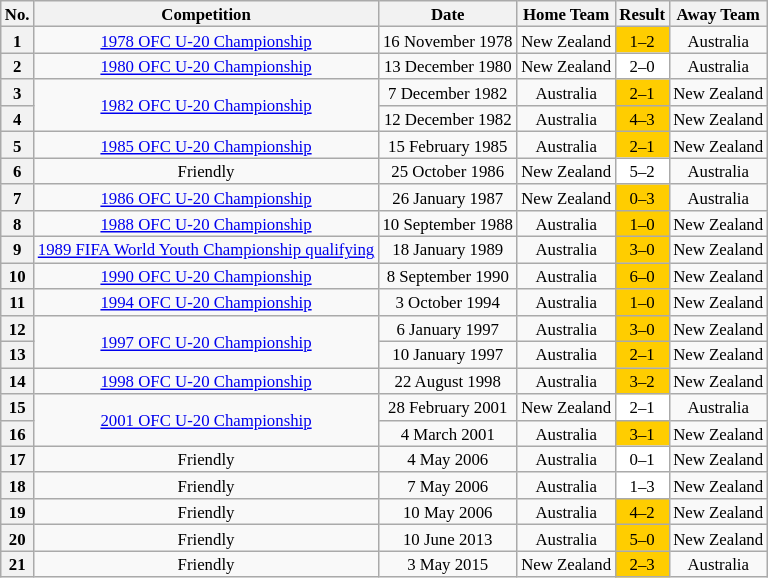<table class="wikitable" style="text-align: center;font-size:70%;">
<tr>
<th>No.</th>
<th>Competition</th>
<th>Date</th>
<th>Home Team</th>
<th>Result</th>
<th>Away Team</th>
</tr>
<tr>
<th>1</th>
<td><a href='#'>1978 OFC U-20 Championship</a></td>
<td>16 November 1978</td>
<td>New Zealand</td>
<td bgcolor=#FFCD00>1–2</td>
<td>Australia</td>
</tr>
<tr>
<th>2</th>
<td><a href='#'>1980 OFC U-20 Championship</a></td>
<td>13 December 1980</td>
<td>New Zealand</td>
<td bgcolor=#FFF>2–0</td>
<td>Australia</td>
</tr>
<tr>
<th>3</th>
<td rowspan=2><a href='#'>1982 OFC U-20 Championship</a></td>
<td>7 December 1982</td>
<td>Australia</td>
<td bgcolor=#FFCD00>2–1</td>
<td>New Zealand</td>
</tr>
<tr>
<th>4</th>
<td>12 December 1982</td>
<td>Australia</td>
<td bgcolor=#FFCD00>4–3</td>
<td>New Zealand</td>
</tr>
<tr>
<th>5</th>
<td><a href='#'>1985 OFC U-20 Championship</a></td>
<td>15 February 1985</td>
<td>Australia</td>
<td bgcolor=#FFCD00>2–1</td>
<td>New Zealand</td>
</tr>
<tr>
<th>6</th>
<td>Friendly</td>
<td>25 October 1986</td>
<td>New Zealand</td>
<td bgcolor=#FFF>5–2</td>
<td>Australia</td>
</tr>
<tr>
<th>7</th>
<td><a href='#'>1986 OFC U-20 Championship</a></td>
<td>26 January 1987</td>
<td>New Zealand</td>
<td bgcolor=#FFCD00>0–3</td>
<td>Australia</td>
</tr>
<tr>
<th>8</th>
<td><a href='#'>1988 OFC U-20 Championship</a></td>
<td>10 September 1988</td>
<td>Australia</td>
<td bgcolor=#FFCD00>1–0</td>
<td>New Zealand</td>
</tr>
<tr>
<th>9</th>
<td><a href='#'>1989 FIFA World Youth Championship qualifying</a></td>
<td>18 January 1989</td>
<td>Australia</td>
<td bgcolor=#FFCD00>3–0</td>
<td>New Zealand</td>
</tr>
<tr>
<th>10</th>
<td><a href='#'>1990 OFC U-20 Championship</a></td>
<td>8 September 1990</td>
<td>Australia</td>
<td bgcolor=#FFCD00>6–0</td>
<td>New Zealand</td>
</tr>
<tr>
<th>11</th>
<td><a href='#'>1994 OFC U-20 Championship</a></td>
<td>3 October 1994</td>
<td>Australia</td>
<td bgcolor=#FFCD00>1–0</td>
<td>New Zealand</td>
</tr>
<tr>
<th>12</th>
<td rowspan=2><a href='#'>1997 OFC U-20 Championship</a></td>
<td>6 January 1997</td>
<td>Australia</td>
<td bgcolor=#FFCD00>3–0</td>
<td>New Zealand</td>
</tr>
<tr>
<th>13</th>
<td>10 January 1997</td>
<td>Australia</td>
<td bgcolor=#FFCD00>2–1</td>
<td>New Zealand</td>
</tr>
<tr>
<th>14</th>
<td><a href='#'>1998 OFC U-20 Championship</a></td>
<td>22 August 1998</td>
<td>Australia</td>
<td bgcolor=#FFCD00>3–2</td>
<td>New Zealand</td>
</tr>
<tr>
<th>15</th>
<td rowspan=2><a href='#'>2001 OFC U-20 Championship</a></td>
<td>28 February 2001</td>
<td>New Zealand</td>
<td bgcolor=#FFF>2–1</td>
<td>Australia</td>
</tr>
<tr>
<th>16</th>
<td>4 March 2001</td>
<td>Australia</td>
<td bgcolor=#FFCD00>3–1</td>
<td>New Zealand</td>
</tr>
<tr>
<th>17</th>
<td>Friendly</td>
<td>4 May 2006</td>
<td>Australia</td>
<td bgcolor=#FFF>0–1</td>
<td>New Zealand</td>
</tr>
<tr>
<th>18</th>
<td>Friendly</td>
<td>7 May 2006</td>
<td>Australia</td>
<td bgcolor=#FFF>1–3</td>
<td>New Zealand</td>
</tr>
<tr>
<th>19</th>
<td>Friendly</td>
<td>10 May 2006</td>
<td>Australia</td>
<td bgcolor=#FFCD00>4–2</td>
<td>New Zealand</td>
</tr>
<tr>
<th>20</th>
<td>Friendly</td>
<td>10 June 2013</td>
<td>Australia</td>
<td bgcolor=#FFCD00>5–0</td>
<td>New Zealand</td>
</tr>
<tr>
<th>21</th>
<td>Friendly</td>
<td>3 May 2015</td>
<td>New Zealand</td>
<td bgcolor=#FFCD00>2–3</td>
<td>Australia</td>
</tr>
</table>
